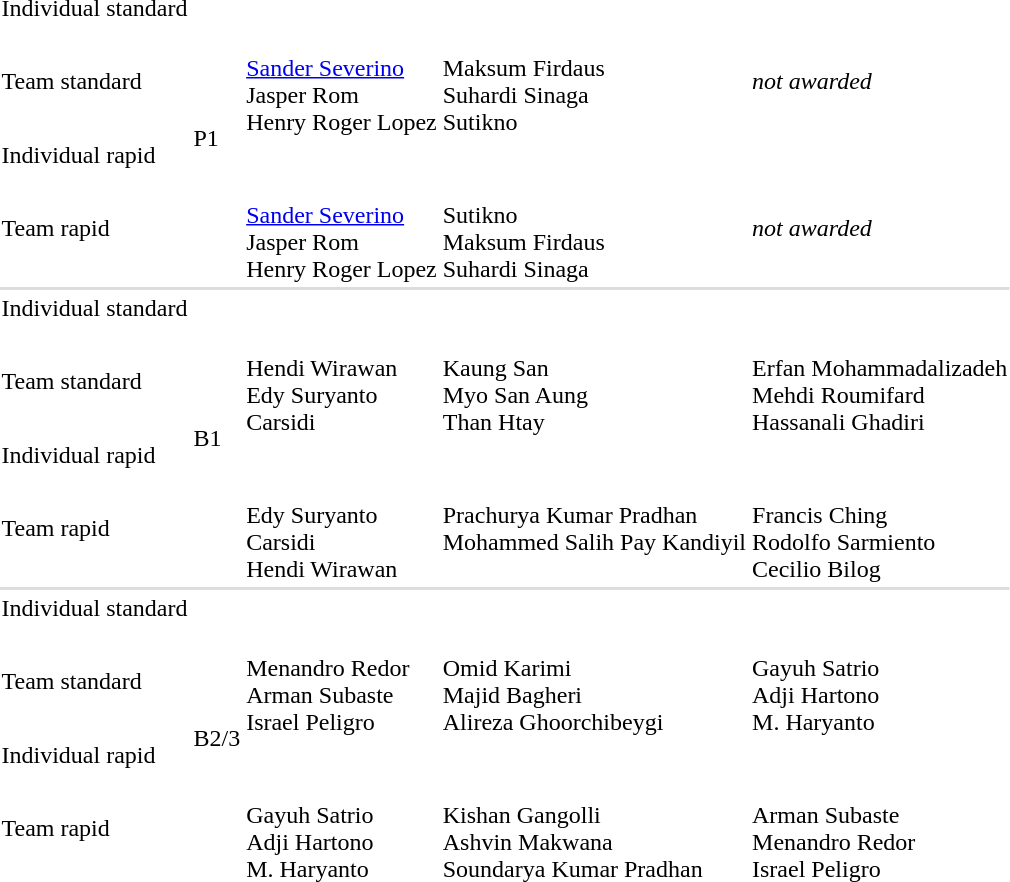<table>
<tr>
<td>Individual standard</td>
<td rowspan=4>P1</td>
<td></td>
<td></td>
<td></td>
</tr>
<tr>
<td>Team standard</td>
<td><br><a href='#'>Sander Severino</a><br>Jasper Rom<br>Henry Roger Lopez</td>
<td><br>Maksum Firdaus<br>Suhardi Sinaga<br>Sutikno</td>
<td><em>not awarded</em></td>
</tr>
<tr>
<td>Individual rapid</td>
<td></td>
<td></td>
<td></td>
</tr>
<tr>
<td>Team rapid</td>
<td><br><a href='#'>Sander Severino</a><br>Jasper Rom<br>Henry Roger Lopez</td>
<td><br>Sutikno<br>Maksum Firdaus<br>Suhardi Sinaga</td>
<td><em>not awarded</em></td>
</tr>
<tr bgcolor=#dddddd>
<td colspan=5></td>
</tr>
<tr>
<td>Individual standard</td>
<td rowspan=4>B1</td>
<td></td>
<td></td>
<td></td>
</tr>
<tr>
<td>Team standard</td>
<td><br>Hendi Wirawan<br>Edy Suryanto<br>Carsidi</td>
<td><br>Kaung San<br>Myo San Aung<br>Than Htay</td>
<td><br>Erfan Mohammadalizadeh<br>Mehdi Roumifard<br>Hassanali Ghadiri</td>
</tr>
<tr>
<td>Individual rapid</td>
<td></td>
<td></td>
<td></td>
</tr>
<tr>
<td>Team rapid</td>
<td><br>Edy Suryanto<br>Carsidi<br>Hendi Wirawan</td>
<td valign=top><br>Prachurya Kumar Pradhan<br>Mohammed Salih Pay Kandiyil</td>
<td><br>Francis Ching<br>Rodolfo Sarmiento<br>Cecilio Bilog</td>
</tr>
<tr bgcolor=#dddddd>
<td colspan=5></td>
</tr>
<tr>
<td>Individual standard</td>
<td rowspan=4>B2/3</td>
<td></td>
<td></td>
<td></td>
</tr>
<tr>
<td>Team standard</td>
<td><br>Menandro Redor<br>Arman Subaste<br>Israel Peligro</td>
<td><br>Omid Karimi<br>Majid Bagheri<br>Alireza Ghoorchibeygi</td>
<td><br>Gayuh Satrio<br>Adji Hartono<br>M. Haryanto</td>
</tr>
<tr>
<td>Individual rapid</td>
<td></td>
<td></td>
<td></td>
</tr>
<tr>
<td>Team rapid</td>
<td><br>Gayuh Satrio<br>Adji Hartono<br>M. Haryanto</td>
<td><br>Kishan Gangolli<br>Ashvin Makwana<br>Soundarya Kumar Pradhan</td>
<td><br>Arman Subaste<br>Menandro Redor<br>Israel Peligro</td>
</tr>
</table>
